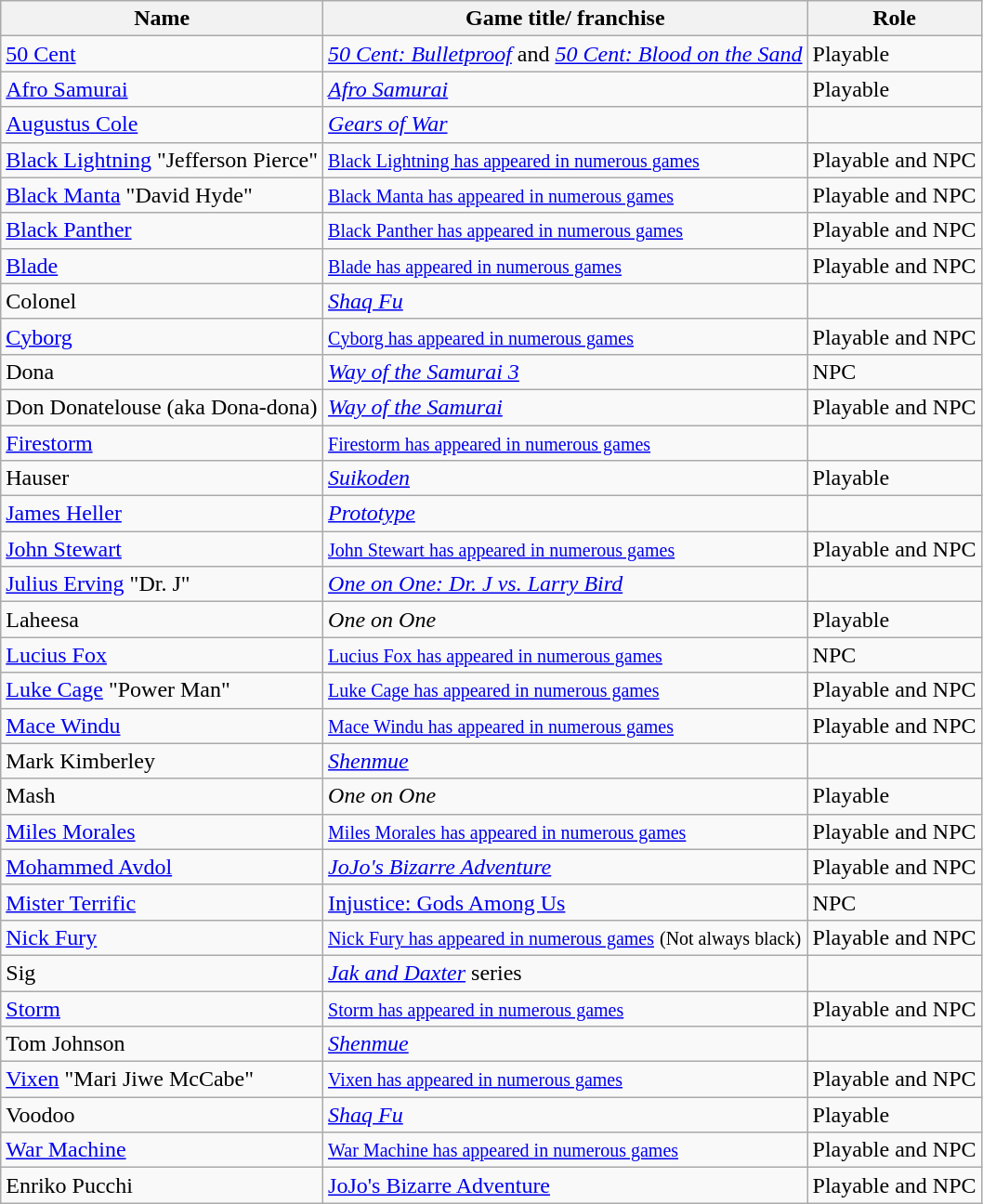<table class="wikitable sortable">
<tr>
<th>Name</th>
<th>Game title/ franchise</th>
<th>Role</th>
</tr>
<tr>
<td><a href='#'>50 Cent</a></td>
<td><em><a href='#'>50 Cent: Bulletproof</a></em> and <em><a href='#'>50 Cent: Blood on the Sand</a></em></td>
<td>Playable</td>
</tr>
<tr>
<td><a href='#'>Afro Samurai</a></td>
<td><em><a href='#'>Afro Samurai</a></em></td>
<td>Playable</td>
</tr>
<tr>
<td><a href='#'>Augustus Cole</a></td>
<td><em><a href='#'>Gears of War</a></em></td>
<td></td>
</tr>
<tr>
<td><a href='#'>Black Lightning</a> "Jefferson Pierce"</td>
<td><small><a href='#'>Black Lightning has appeared in numerous games</a></small></td>
<td>Playable and NPC</td>
</tr>
<tr>
<td><a href='#'>Black Manta</a> "David Hyde"</td>
<td><small><a href='#'>Black Manta has appeared in numerous games</a></small></td>
<td>Playable and NPC</td>
</tr>
<tr>
<td><a href='#'>Black Panther</a></td>
<td><small><a href='#'>Black Panther has appeared in numerous games</a></small></td>
<td>Playable and NPC</td>
</tr>
<tr>
<td><a href='#'>Blade</a></td>
<td><small><a href='#'>Blade has appeared in numerous games</a></small></td>
<td>Playable and NPC</td>
</tr>
<tr>
<td>Colonel</td>
<td><em><a href='#'>Shaq Fu</a></em></td>
</tr>
<tr>
<td><a href='#'>Cyborg</a></td>
<td><small><a href='#'>Cyborg has appeared in numerous games</a></small></td>
<td>Playable and NPC</td>
</tr>
<tr>
<td>Dona</td>
<td><em><a href='#'>Way of the Samurai 3</a></em></td>
<td>NPC</td>
</tr>
<tr>
<td>Don Donatelouse (aka Dona-dona)</td>
<td><em><a href='#'>Way of the Samurai</a></em></td>
<td>Playable and NPC</td>
</tr>
<tr>
<td><a href='#'>Firestorm</a></td>
<td><a href='#'><small>Firestorm has appeared in numerous games</small></a></td>
</tr>
<tr>
<td>Hauser</td>
<td><em><a href='#'>Suikoden</a></em></td>
<td>Playable</td>
</tr>
<tr>
<td><a href='#'>James Heller</a></td>
<td><em><a href='#'>Prototype</a></em></td>
</tr>
<tr>
<td><a href='#'>John Stewart</a></td>
<td><small> <a href='#'>John Stewart has appeared in numerous games</a></small></td>
<td>Playable and NPC</td>
</tr>
<tr>
<td><a href='#'>Julius Erving</a> "Dr. J"</td>
<td><em><a href='#'>One on One: Dr. J vs. Larry Bird</a></em></td>
</tr>
<tr>
<td>Laheesa</td>
<td><em>One on One</em></td>
<td>Playable</td>
</tr>
<tr>
<td><a href='#'>Lucius Fox</a></td>
<td><small> <a href='#'>Lucius Fox has appeared in numerous games</a></small></td>
<td>NPC</td>
</tr>
<tr>
<td><a href='#'>Luke Cage</a> "Power Man"</td>
<td><small> <a href='#'>Luke Cage has appeared in numerous games</a></small></td>
<td>Playable and NPC</td>
</tr>
<tr>
<td><a href='#'>Mace Windu</a></td>
<td><small> <a href='#'>Mace Windu has appeared in numerous games</a></small></td>
<td>Playable and NPC</td>
</tr>
<tr>
<td>Mark Kimberley</td>
<td><em><a href='#'>Shenmue</a></em></td>
</tr>
<tr>
<td>Mash</td>
<td><em>One on One</em></td>
<td>Playable</td>
</tr>
<tr>
<td><a href='#'>Miles Morales</a></td>
<td><small><a href='#'>Miles Morales has appeared in numerous games</a></small></td>
<td>Playable and NPC</td>
</tr>
<tr>
<td><a href='#'>Mohammed Avdol</a></td>
<td><em><a href='#'>JoJo's Bizarre Adventure</a></em></td>
<td>Playable and NPC</td>
</tr>
<tr>
<td><a href='#'>Mister Terrific</a></td>
<td><a href='#'>Injustice: Gods Among Us</a></td>
<td>NPC</td>
</tr>
<tr>
<td><a href='#'>Nick Fury</a></td>
<td><small><a href='#'>Nick Fury has appeared in numerous games</a></small> <small>(Not always black)</small></td>
<td>Playable and NPC</td>
</tr>
<tr>
<td>Sig</td>
<td><em><a href='#'>Jak and Daxter</a></em> series</td>
</tr>
<tr>
<td><a href='#'>Storm</a></td>
<td><small><a href='#'>Storm has appeared in numerous games</a></small></td>
<td>Playable and NPC</td>
</tr>
<tr>
<td>Tom Johnson</td>
<td><em><a href='#'>Shenmue</a></em></td>
</tr>
<tr>
<td><a href='#'>Vixen</a> "Mari Jiwe McCabe"</td>
<td><small> <a href='#'>Vixen has appeared in numerous games</a></small></td>
<td>Playable and NPC</td>
</tr>
<tr>
<td>Voodoo</td>
<td><em><a href='#'>Shaq Fu</a></em></td>
<td>Playable</td>
</tr>
<tr>
<td><a href='#'>War Machine</a></td>
<td><small><a href='#'>War Machine has appeared in numerous games</a></small></td>
<td>Playable and NPC</td>
</tr>
<tr>
<td>Enriko Pucchi</td>
<td><a href='#'>JoJo's Bizarre Adventure</a></td>
<td>Playable and NPC</td>
</tr>
</table>
